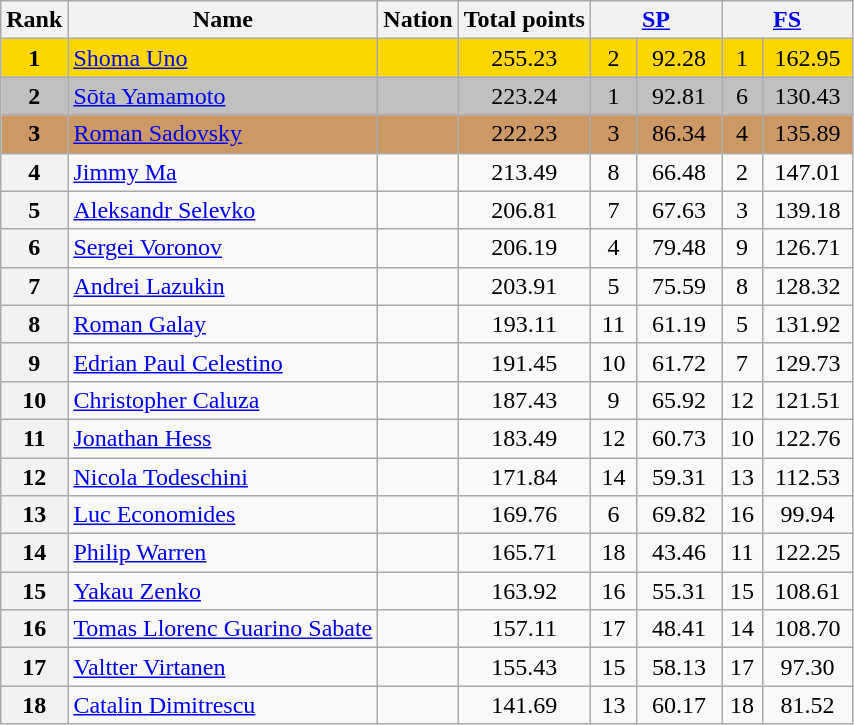<table class="wikitable sortable">
<tr>
<th>Rank</th>
<th>Name</th>
<th>Nation</th>
<th>Total points</th>
<th colspan="2" width="80px"><a href='#'>SP</a></th>
<th colspan="2" width="80px"><a href='#'>FS</a></th>
</tr>
<tr bgcolor="gold">
<td align="center"><strong>1</strong></td>
<td><a href='#'>Shoma Uno</a></td>
<td></td>
<td align="center">255.23</td>
<td align="center">2</td>
<td align="center">92.28</td>
<td align="center">1</td>
<td align="center">162.95</td>
</tr>
<tr bgcolor="silver">
<td align="center"><strong>2</strong></td>
<td><a href='#'>Sōta Yamamoto</a></td>
<td></td>
<td align="center">223.24</td>
<td align="center">1</td>
<td align="center">92.81</td>
<td align="center">6</td>
<td align="center">130.43</td>
</tr>
<tr bgcolor="cc9966">
<td align="center"><strong>3</strong></td>
<td><a href='#'>Roman Sadovsky</a></td>
<td></td>
<td align="center">222.23</td>
<td align="center">3</td>
<td align="center">86.34</td>
<td align="center">4</td>
<td align="center">135.89</td>
</tr>
<tr>
<th>4</th>
<td><a href='#'>Jimmy Ma</a></td>
<td></td>
<td align="center">213.49</td>
<td align="center">8</td>
<td align="center">66.48</td>
<td align="center">2</td>
<td align="center">147.01</td>
</tr>
<tr>
<th>5</th>
<td><a href='#'>Aleksandr Selevko</a></td>
<td></td>
<td align="center">206.81</td>
<td align="center">7</td>
<td align="center">67.63</td>
<td align="center">3</td>
<td align="center">139.18</td>
</tr>
<tr>
<th>6</th>
<td><a href='#'>Sergei Voronov</a></td>
<td></td>
<td align="center">206.19</td>
<td align="center">4</td>
<td align="center">79.48</td>
<td align="center">9</td>
<td align="center">126.71</td>
</tr>
<tr>
<th>7</th>
<td><a href='#'>Andrei Lazukin</a></td>
<td></td>
<td align="center">203.91</td>
<td align="center">5</td>
<td align="center">75.59</td>
<td align="center">8</td>
<td align="center">128.32</td>
</tr>
<tr>
<th>8</th>
<td><a href='#'>Roman Galay</a></td>
<td></td>
<td align="center">193.11</td>
<td align="center">11</td>
<td align="center">61.19</td>
<td align="center">5</td>
<td align="center">131.92</td>
</tr>
<tr>
<th>9</th>
<td><a href='#'>Edrian Paul Celestino</a></td>
<td></td>
<td align="center">191.45</td>
<td align="center">10</td>
<td align="center">61.72</td>
<td align="center">7</td>
<td align="center">129.73</td>
</tr>
<tr>
<th>10</th>
<td><a href='#'>Christopher Caluza</a></td>
<td></td>
<td align="center">187.43</td>
<td align="center">9</td>
<td align="center">65.92</td>
<td align="center">12</td>
<td align="center">121.51</td>
</tr>
<tr>
<th>11</th>
<td><a href='#'>Jonathan Hess</a></td>
<td></td>
<td align="center">183.49</td>
<td align="center">12</td>
<td align="center">60.73</td>
<td align="center">10</td>
<td align="center">122.76</td>
</tr>
<tr>
<th>12</th>
<td><a href='#'>Nicola Todeschini</a></td>
<td></td>
<td align="center">171.84</td>
<td align="center">14</td>
<td align="center">59.31</td>
<td align="center">13</td>
<td align="center">112.53</td>
</tr>
<tr>
<th>13</th>
<td><a href='#'>Luc Economides</a></td>
<td></td>
<td align="center">169.76</td>
<td align="center">6</td>
<td align="center">69.82</td>
<td align="center">16</td>
<td align="center">99.94</td>
</tr>
<tr>
<th>14</th>
<td><a href='#'>Philip Warren</a></td>
<td></td>
<td align="center">165.71</td>
<td align="center">18</td>
<td align="center">43.46</td>
<td align="center">11</td>
<td align="center">122.25</td>
</tr>
<tr>
<th>15</th>
<td><a href='#'>Yakau Zenko</a></td>
<td></td>
<td align="center">163.92</td>
<td align="center">16</td>
<td align="center">55.31</td>
<td align="center">15</td>
<td align="center">108.61</td>
</tr>
<tr>
<th>16</th>
<td><a href='#'>Tomas Llorenc Guarino Sabate</a></td>
<td></td>
<td align="center">157.11</td>
<td align="center">17</td>
<td align="center">48.41</td>
<td align="center">14</td>
<td align="center">108.70</td>
</tr>
<tr>
<th>17</th>
<td><a href='#'>Valtter Virtanen</a></td>
<td></td>
<td align="center">155.43</td>
<td align="center">15</td>
<td align="center">58.13</td>
<td align="center">17</td>
<td align="center">97.30</td>
</tr>
<tr>
<th>18</th>
<td><a href='#'>Catalin Dimitrescu</a></td>
<td></td>
<td align="center">141.69</td>
<td align="center">13</td>
<td align="center">60.17</td>
<td align="center">18</td>
<td align="center">81.52</td>
</tr>
</table>
